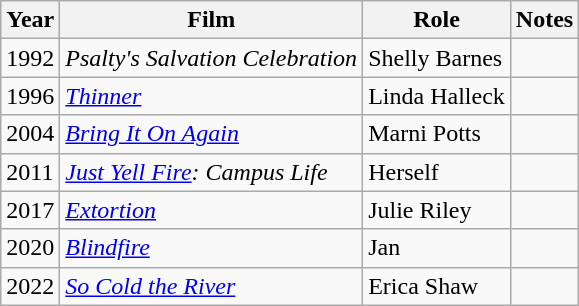<table class="wikitable sortable">
<tr>
<th>Year</th>
<th>Film</th>
<th>Role</th>
<th class="unsortable">Notes</th>
</tr>
<tr>
<td>1992</td>
<td><em>Psalty's Salvation Celebration</em></td>
<td>Shelly Barnes</td>
<td></td>
</tr>
<tr>
<td>1996</td>
<td><em><a href='#'>Thinner</a></em></td>
<td>Linda Halleck</td>
<td></td>
</tr>
<tr>
<td>2004</td>
<td><em><a href='#'>Bring It On Again</a></em></td>
<td>Marni Potts</td>
<td></td>
</tr>
<tr>
<td>2011</td>
<td><em><a href='#'>Just Yell Fire</a>: Campus Life</em></td>
<td>Herself</td>
<td></td>
</tr>
<tr>
<td>2017</td>
<td><em><a href='#'>Extortion</a></em></td>
<td>Julie Riley</td>
<td></td>
</tr>
<tr>
<td>2020</td>
<td><em><a href='#'>Blindfire</a></em></td>
<td>Jan</td>
<td></td>
</tr>
<tr>
<td>2022</td>
<td><em><a href='#'>So Cold the River</a></em></td>
<td>Erica Shaw</td>
<td></td>
</tr>
</table>
